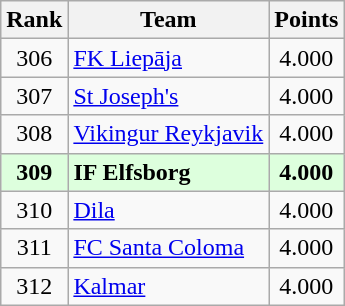<table class="wikitable" style="text-align: center;">
<tr>
<th>Rank</th>
<th>Team</th>
<th>Points</th>
</tr>
<tr>
<td>306</td>
<td align=left> <a href='#'>FK Liepāja</a></td>
<td>4.000</td>
</tr>
<tr>
<td>307</td>
<td align=left> <a href='#'>St Joseph's</a></td>
<td>4.000</td>
</tr>
<tr>
<td>308</td>
<td align=left> <a href='#'>Vikingur Reykjavik</a></td>
<td>4.000</td>
</tr>
<tr style="background:#dfd;">
<td><strong>309</strong></td>
<td align=left> <strong>IF Elfsborg</strong></td>
<td><strong>4.000</strong></td>
</tr>
<tr>
<td>310</td>
<td align=left> <a href='#'>Dila</a></td>
<td>4.000</td>
</tr>
<tr>
<td>311</td>
<td align=left> <a href='#'>FC Santa Coloma</a></td>
<td>4.000</td>
</tr>
<tr>
<td>312</td>
<td align=left> <a href='#'>Kalmar</a></td>
<td>4.000</td>
</tr>
</table>
